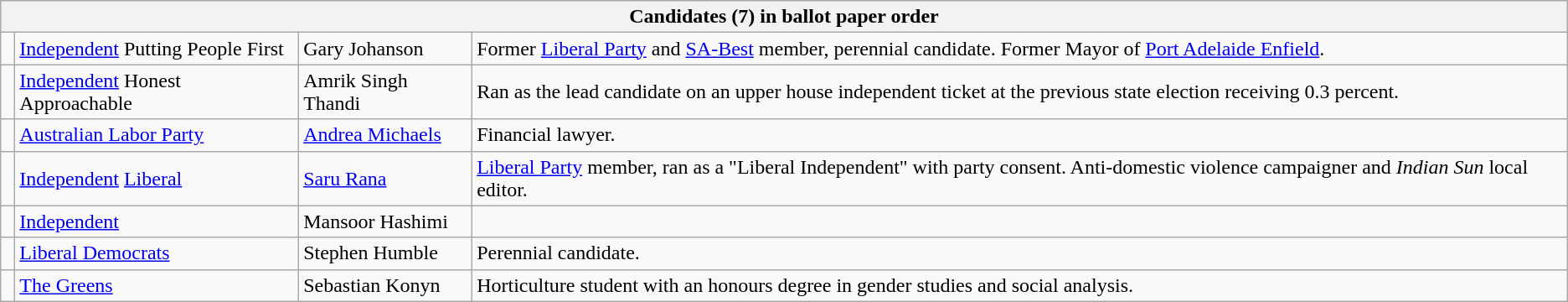<table class="wikitable">
<tr>
<th colspan=4>Candidates (7) in ballot paper order</th>
</tr>
<tr>
<td> </td>
<td><a href='#'>Independent</a> Putting People First</td>
<td>Gary Johanson</td>
<td>Former <a href='#'>Liberal Party</a> and <a href='#'>SA-Best</a> member, perennial candidate. Former Mayor of <a href='#'>Port Adelaide Enfield</a>.</td>
</tr>
<tr>
<td> </td>
<td><a href='#'>Independent</a> Honest Approachable</td>
<td>Amrik Singh Thandi</td>
<td>Ran as the lead candidate on an upper house independent ticket at the previous state election receiving 0.3 percent.</td>
</tr>
<tr>
<td> </td>
<td><a href='#'>Australian Labor Party</a></td>
<td><a href='#'>Andrea Michaels</a></td>
<td>Financial lawyer.</td>
</tr>
<tr>
<td> </td>
<td><a href='#'>Independent</a> <a href='#'>Liberal</a></td>
<td><a href='#'>Saru Rana</a></td>
<td><a href='#'>Liberal Party</a> member, ran as a "Liberal Independent" with party consent. Anti-domestic violence campaigner and <em>Indian Sun</em> local editor.</td>
</tr>
<tr>
<td> </td>
<td><a href='#'>Independent</a></td>
<td>Mansoor Hashimi</td>
<td></td>
</tr>
<tr>
<td> </td>
<td><a href='#'>Liberal Democrats</a></td>
<td>Stephen Humble</td>
<td>Perennial candidate.</td>
</tr>
<tr>
<td> </td>
<td><a href='#'>The Greens</a></td>
<td>Sebastian Konyn</td>
<td>Horticulture student with an honours degree in gender studies and social analysis.</td>
</tr>
</table>
